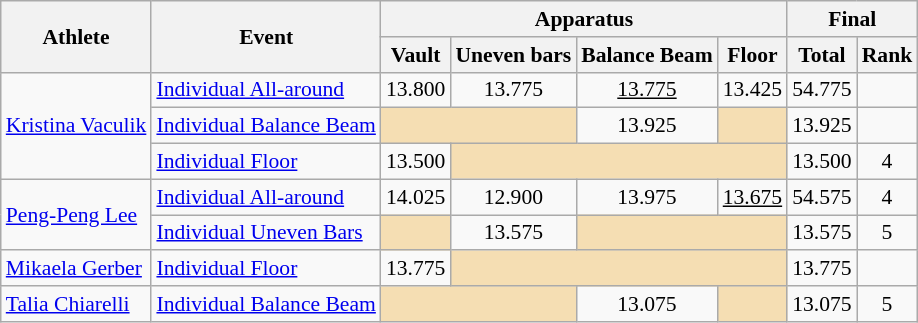<table class="wikitable" style="font-size:90%">
<tr>
<th rowspan="2">Athlete</th>
<th rowspan="2">Event</th>
<th colspan = "4">Apparatus</th>
<th colspan = "2">Final</th>
</tr>
<tr>
<th>Vault</th>
<th>Uneven bars</th>
<th>Balance Beam</th>
<th>Floor</th>
<th>Total</th>
<th>Rank</th>
</tr>
<tr>
<td rowspan=3><a href='#'>Kristina Vaculik</a></td>
<td><a href='#'>Individual All-around</a></td>
<td align=center>13.800</td>
<td align=center>13.775</td>
<td align=center><u>13.775</u></td>
<td align=center>13.425</td>
<td align=center>54.775</td>
<td align=center></td>
</tr>
<tr>
<td><a href='#'>Individual Balance Beam</a></td>
<td align=center colspan=2 bgcolor=wheat></td>
<td align=center>13.925</td>
<td align=center bgcolor=wheat></td>
<td align=center>13.925</td>
<td align=center></td>
</tr>
<tr>
<td><a href='#'>Individual Floor</a></td>
<td align=center>13.500</td>
<td align=center colspan=3 bgcolor=wheat></td>
<td align=center>13.500</td>
<td align=center>4</td>
</tr>
<tr>
<td rowspan=2><a href='#'>Peng-Peng Lee</a></td>
<td><a href='#'>Individual All-around</a></td>
<td align=center>14.025</td>
<td align=center>12.900</td>
<td align=center>13.975</td>
<td align=center><u>13.675</u></td>
<td align=center>54.575</td>
<td align=center>4</td>
</tr>
<tr>
<td><a href='#'>Individual Uneven Bars</a></td>
<td align=center bgcolor=wheat></td>
<td align=center>13.575</td>
<td align=center colspan=2 bgcolor=wheat></td>
<td align=center>13.575</td>
<td align=center>5</td>
</tr>
<tr>
<td><a href='#'>Mikaela Gerber</a></td>
<td><a href='#'>Individual Floor</a></td>
<td align=center>13.775</td>
<td align=center colspan=3 bgcolor=wheat></td>
<td align=center>13.775</td>
<td align=center></td>
</tr>
<tr>
<td><a href='#'>Talia Chiarelli</a></td>
<td><a href='#'>Individual Balance Beam</a></td>
<td align=center colspan=2 bgcolor=wheat></td>
<td align=center>13.075</td>
<td align=center bgcolor=wheat></td>
<td align=center>13.075</td>
<td align=center>5</td>
</tr>
</table>
